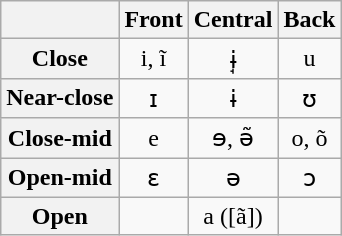<table class="wikitable IPA" style="text-align: center;">
<tr>
<th></th>
<th>Front</th>
<th>Central</th>
<th>Back</th>
</tr>
<tr>
<th>Close</th>
<td>i, ĩ</td>
<td>ɨ̘</td>
<td>u</td>
</tr>
<tr>
<th>Near-close</th>
<td>ɪ</td>
<td>ɨ</td>
<td>ʊ</td>
</tr>
<tr>
<th>Close-mid</th>
<td>e</td>
<td>ɘ, ə̃</td>
<td>o, õ</td>
</tr>
<tr>
<th>Open-mid</th>
<td>ɛ</td>
<td>ə</td>
<td>ɔ</td>
</tr>
<tr>
<th>Open</th>
<td></td>
<td>a ([ã])</td>
<td></td>
</tr>
</table>
